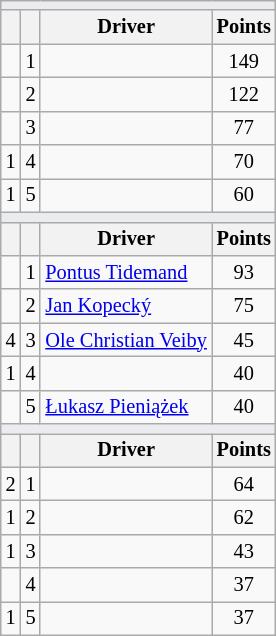<table class="wikitable" style="font-size: 85%;">
<tr>
<td style="background-color:#EAECF0; text-align:center" colspan="4"></td>
</tr>
<tr>
<th></th>
<th></th>
<th>Driver</th>
<th>Points</th>
</tr>
<tr>
<td align="left"></td>
<td align="center">1</td>
<td></td>
<td align="center">149</td>
</tr>
<tr>
<td align="left"></td>
<td align="center">2</td>
<td></td>
<td align="center">122</td>
</tr>
<tr>
<td align="left"></td>
<td align="center">3</td>
<td></td>
<td align="center">77</td>
</tr>
<tr>
<td align="left"> 1</td>
<td align="center">4</td>
<td></td>
<td align="center">70</td>
</tr>
<tr>
<td align="left"> 1</td>
<td align="center">5</td>
<td></td>
<td align="center">60</td>
</tr>
<tr>
<td style="background-color:#EAECF0; text-align:center" colspan="4"></td>
</tr>
<tr>
<th></th>
<th></th>
<th>Driver</th>
<th>Points</th>
</tr>
<tr>
<td align="left"></td>
<td align="center">1</td>
<td> <a href='#'>Pontus Tidemand</a></td>
<td align="center">93</td>
</tr>
<tr>
<td align="left"></td>
<td align="center">2</td>
<td> <a href='#'>Jan Kopecký</a></td>
<td align="center">75</td>
</tr>
<tr>
<td align="left"> 4</td>
<td align="center">3</td>
<td> <a href='#'>Ole Christian Veiby</a></td>
<td align="center">45</td>
</tr>
<tr>
<td align="left"> 1</td>
<td align="center">4</td>
<td></td>
<td align="center">40</td>
</tr>
<tr>
<td align="left"></td>
<td align="center">5</td>
<td> <a href='#'>Łukasz Pieniążek</a></td>
<td align="center">40</td>
</tr>
<tr>
<td style="background-color:#EAECF0; text-align:center" colspan="4"></td>
</tr>
<tr>
<th></th>
<th></th>
<th>Driver</th>
<th>Points</th>
</tr>
<tr>
<td align="left"> 2</td>
<td align="center">1</td>
<td></td>
<td align="center">64</td>
</tr>
<tr>
<td align="left"> 1</td>
<td align="center">2</td>
<td></td>
<td align="center">62</td>
</tr>
<tr>
<td align="left"> 1</td>
<td align="center">3</td>
<td></td>
<td align="center">43</td>
</tr>
<tr>
<td align="left"></td>
<td align="center">4</td>
<td></td>
<td align="center">37</td>
</tr>
<tr>
<td align="left"> 1</td>
<td align="center">5</td>
<td></td>
<td align="center">37</td>
</tr>
</table>
